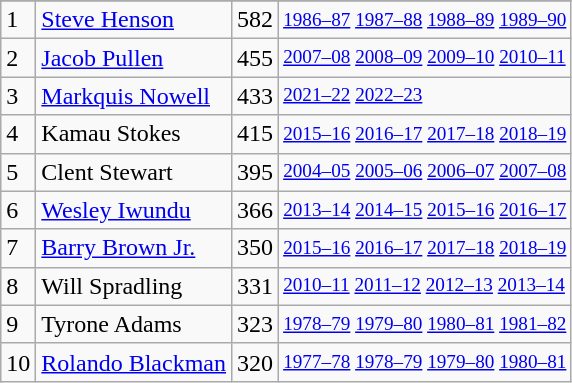<table class="wikitable">
<tr>
</tr>
<tr>
<td>1</td>
<td><a href='#'>Steve Henson</a></td>
<td>582</td>
<td style="font-size:80%;"><a href='#'>1986–87</a> <a href='#'>1987–88</a> <a href='#'>1988–89</a> <a href='#'>1989–90</a></td>
</tr>
<tr>
<td>2</td>
<td><a href='#'>Jacob Pullen</a></td>
<td>455</td>
<td style="font-size:80%;"><a href='#'>2007–08</a> <a href='#'>2008–09</a> <a href='#'>2009–10</a> <a href='#'>2010–11</a></td>
</tr>
<tr>
<td>3</td>
<td><a href='#'>Markquis Nowell</a></td>
<td>433</td>
<td style="font-size:80%;"><a href='#'>2021–22</a> <a href='#'>2022–23</a></td>
</tr>
<tr>
<td>4</td>
<td>Kamau Stokes</td>
<td>415</td>
<td style="font-size:80%;"><a href='#'>2015–16</a> <a href='#'>2016–17</a> <a href='#'>2017–18</a> <a href='#'>2018–19</a></td>
</tr>
<tr>
<td>5</td>
<td>Clent Stewart</td>
<td>395</td>
<td style="font-size:80%;"><a href='#'>2004–05</a> <a href='#'>2005–06</a> <a href='#'>2006–07</a> <a href='#'>2007–08</a></td>
</tr>
<tr>
<td>6</td>
<td><a href='#'>Wesley Iwundu</a></td>
<td>366</td>
<td style="font-size:80%;"><a href='#'>2013–14</a> <a href='#'>2014–15</a> <a href='#'>2015–16</a> <a href='#'>2016–17</a></td>
</tr>
<tr>
<td>7</td>
<td><a href='#'>Barry Brown Jr.</a></td>
<td>350</td>
<td style="font-size:80%;"><a href='#'>2015–16</a> <a href='#'>2016–17</a> <a href='#'>2017–18</a> <a href='#'>2018–19</a></td>
</tr>
<tr>
<td>8</td>
<td>Will Spradling</td>
<td>331</td>
<td style="font-size:80%;"><a href='#'>2010–11</a> <a href='#'>2011–12</a> <a href='#'>2012–13</a> <a href='#'>2013–14</a></td>
</tr>
<tr>
<td>9</td>
<td>Tyrone Adams</td>
<td>323</td>
<td style="font-size:80%;"><a href='#'>1978–79</a> <a href='#'>1979–80</a> <a href='#'>1980–81</a> <a href='#'>1981–82</a></td>
</tr>
<tr>
<td>10</td>
<td><a href='#'>Rolando Blackman</a></td>
<td>320</td>
<td style="font-size:80%;"><a href='#'>1977–78</a> <a href='#'>1978–79</a> <a href='#'>1979–80</a> <a href='#'>1980–81</a></td>
</tr>
</table>
